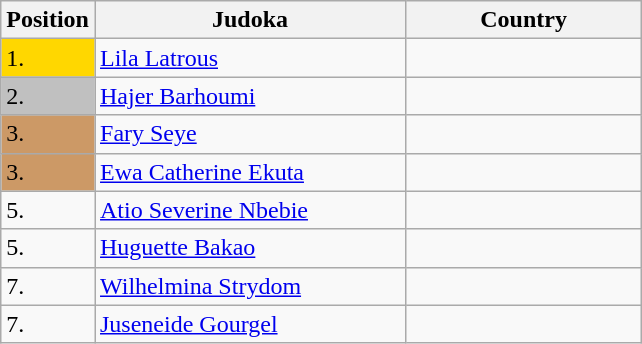<table class=wikitable>
<tr>
<th width=10>Position</th>
<th width=200>Judoka</th>
<th width=150>Country</th>
</tr>
<tr>
<td bgcolor=gold>1.</td>
<td><a href='#'>Lila Latrous</a></td>
<td></td>
</tr>
<tr>
<td bgcolor="silver">2.</td>
<td><a href='#'>Hajer Barhoumi</a></td>
<td></td>
</tr>
<tr>
<td bgcolor="CC9966">3.</td>
<td><a href='#'>Fary Seye</a></td>
<td></td>
</tr>
<tr>
<td bgcolor="CC9966">3.</td>
<td><a href='#'>Ewa Catherine Ekuta</a></td>
<td></td>
</tr>
<tr>
<td>5.</td>
<td><a href='#'>Atio Severine Nbebie</a></td>
<td></td>
</tr>
<tr>
<td>5.</td>
<td><a href='#'>Huguette Bakao</a></td>
<td></td>
</tr>
<tr>
<td>7.</td>
<td><a href='#'>Wilhelmina Strydom</a></td>
<td></td>
</tr>
<tr>
<td>7.</td>
<td><a href='#'>Juseneide Gourgel</a></td>
<td></td>
</tr>
</table>
